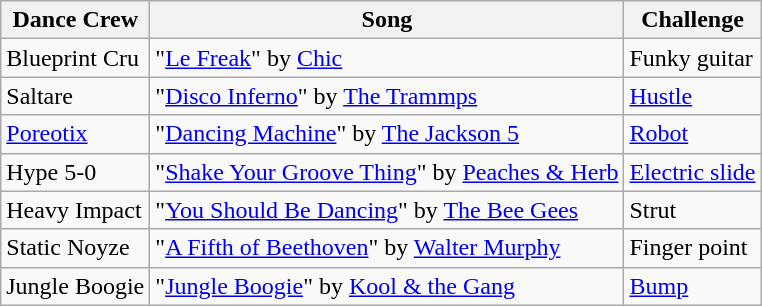<table class="wikitable">
<tr>
<th>Dance Crew</th>
<th>Song</th>
<th>Challenge</th>
</tr>
<tr>
<td>Blueprint Cru</td>
<td>"<a href='#'>Le Freak</a>" by <a href='#'>Chic</a></td>
<td>Funky guitar</td>
</tr>
<tr>
<td>Saltare</td>
<td>"<a href='#'>Disco Inferno</a>" by <a href='#'>The Trammps</a></td>
<td><a href='#'>Hustle</a></td>
</tr>
<tr>
<td><a href='#'>Poreotix</a></td>
<td>"<a href='#'>Dancing Machine</a>" by <a href='#'>The Jackson 5</a></td>
<td><a href='#'>Robot</a></td>
</tr>
<tr>
<td>Hype 5-0</td>
<td>"<a href='#'>Shake Your Groove Thing</a>" by <a href='#'>Peaches & Herb</a></td>
<td><a href='#'>Electric slide</a></td>
</tr>
<tr>
<td>Heavy Impact</td>
<td>"<a href='#'>You Should Be Dancing</a>" by <a href='#'>The Bee Gees</a></td>
<td>Strut</td>
</tr>
<tr>
<td>Static Noyze</td>
<td>"<a href='#'>A Fifth of Beethoven</a>" by <a href='#'>Walter Murphy</a></td>
<td>Finger point</td>
</tr>
<tr>
<td>Jungle Boogie</td>
<td>"<a href='#'>Jungle Boogie</a>" by <a href='#'>Kool & the Gang</a></td>
<td><a href='#'>Bump</a></td>
</tr>
</table>
